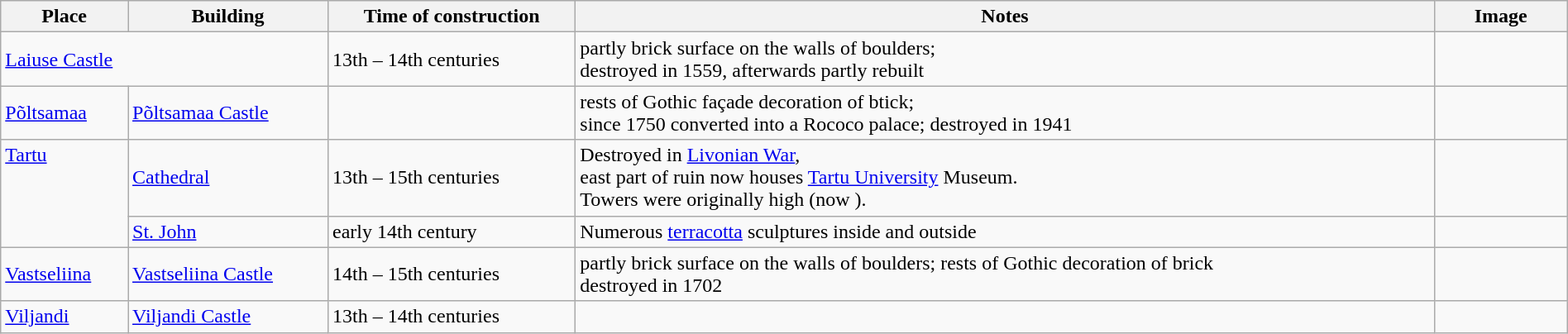<table class="wikitable"  style="border:2px; width:100%;">
<tr>
<th>Place</th>
<th>Building</th>
<th>Time of construction</th>
<th>Notes</th>
<th>Image</th>
</tr>
<tr>
<td colspan="2"><a href='#'>Laiuse Castle</a></td>
<td>13th – 14th centuries</td>
<td>partly brick surface on the walls of boulders;<br>destroyed in 1559, afterwards partly rebuilt</td>
<td style="width:100px;"></td>
</tr>
<tr>
<td><a href='#'>Põltsamaa</a></td>
<td><a href='#'>Põltsamaa Castle</a></td>
<td></td>
<td>rests of Gothic façade decoration of btick;<br>since 1750 converted into a Rococo palace; destroyed in 1941</td>
<td></td>
</tr>
<tr>
<td style="vertical-align:top;" rowspan="2"><a href='#'>Tartu</a></td>
<td><a href='#'>Cathedral</a></td>
<td>13th – 15th centuries</td>
<td>Destroyed in <a href='#'>Livonian War</a>,<br> east part of ruin now houses <a href='#'>Tartu University</a> Museum.<br>Towers were originally  high (now ).</td>
<td></td>
</tr>
<tr>
<td><a href='#'>St. John</a></td>
<td>early 14th century</td>
<td>Numerous <a href='#'>terracotta</a> sculptures inside and outside</td>
<td></td>
</tr>
<tr>
<td><a href='#'>Vastseliina</a></td>
<td><a href='#'>Vastseliina Castle</a></td>
<td>14th – 15th centuries</td>
<td>partly brick surface on the walls of boulders; rests of Gothic decoration of brick<br>destroyed in 1702</td>
<td style="width:100px;"></td>
</tr>
<tr>
<td><a href='#'>Viljandi</a></td>
<td><a href='#'>Viljandi Castle</a></td>
<td>13th – 14th centuries</td>
<td></td>
<td></td>
</tr>
</table>
